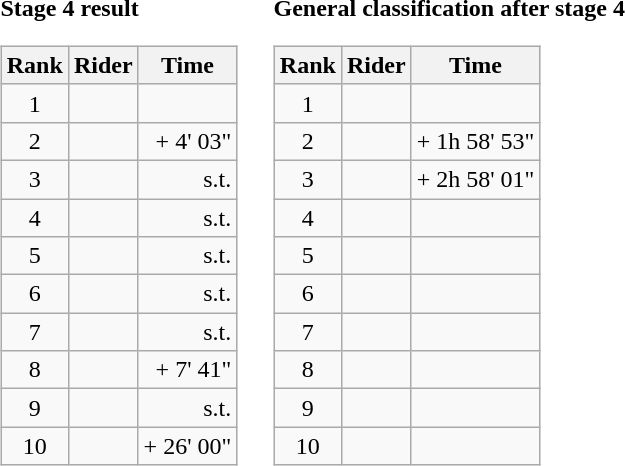<table>
<tr>
<td><strong>Stage 4 result</strong><br><table class="wikitable">
<tr>
<th scope="col">Rank</th>
<th scope="col">Rider</th>
<th scope="col">Time</th>
</tr>
<tr>
<td style="text-align:center;">1</td>
<td></td>
<td style="text-align:right;"></td>
</tr>
<tr>
<td style="text-align:center;">2</td>
<td></td>
<td style="text-align:right;">+ 4' 03"</td>
</tr>
<tr>
<td style="text-align:center;">3</td>
<td></td>
<td style="text-align:right;">s.t.</td>
</tr>
<tr>
<td style="text-align:center;">4</td>
<td></td>
<td style="text-align:right;">s.t.</td>
</tr>
<tr>
<td style="text-align:center;">5</td>
<td></td>
<td style="text-align:right;">s.t.</td>
</tr>
<tr>
<td style="text-align:center;">6</td>
<td></td>
<td style="text-align:right;">s.t.</td>
</tr>
<tr>
<td style="text-align:center;">7</td>
<td></td>
<td style="text-align:right;">s.t.</td>
</tr>
<tr>
<td style="text-align:center;">8</td>
<td></td>
<td style="text-align:right;">+ 7' 41"</td>
</tr>
<tr>
<td style="text-align:center;">9</td>
<td></td>
<td style="text-align:right;">s.t.</td>
</tr>
<tr>
<td style="text-align:center;">10</td>
<td></td>
<td style="text-align:right;">+ 26' 00"</td>
</tr>
</table>
</td>
<td></td>
<td><strong>General classification after stage 4</strong><br><table class="wikitable">
<tr>
<th scope="col">Rank</th>
<th scope="col">Rider</th>
<th scope="col">Time</th>
</tr>
<tr>
<td style="text-align:center;">1</td>
<td></td>
<td style="text-align:right;"></td>
</tr>
<tr>
<td style="text-align:center;">2</td>
<td></td>
<td style="text-align:right;">+ 1h 58' 53"</td>
</tr>
<tr>
<td style="text-align:center;">3</td>
<td></td>
<td style="text-align:right;">+ 2h 58' 01"</td>
</tr>
<tr>
<td style="text-align:center;">4</td>
<td></td>
<td></td>
</tr>
<tr>
<td style="text-align:center;">5</td>
<td></td>
<td></td>
</tr>
<tr>
<td style="text-align:center;">6</td>
<td></td>
<td></td>
</tr>
<tr>
<td style="text-align:center;">7</td>
<td></td>
<td></td>
</tr>
<tr>
<td style="text-align:center;">8</td>
<td></td>
<td></td>
</tr>
<tr>
<td style="text-align:center;">9</td>
<td></td>
<td></td>
</tr>
<tr>
<td style="text-align:center;">10</td>
<td></td>
<td></td>
</tr>
</table>
</td>
</tr>
</table>
